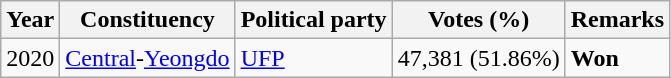<table class="wikitable">
<tr>
<th>Year</th>
<th>Constituency</th>
<th>Political party</th>
<th>Votes (%)</th>
<th>Remarks</th>
</tr>
<tr>
<td>2020</td>
<td><a href='#'>Central</a>-<a href='#'>Yeongdo</a></td>
<td><a href='#'>UFP</a></td>
<td>47,381 (51.86%)</td>
<td><strong>Won</strong></td>
</tr>
</table>
